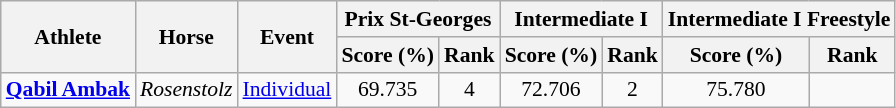<table class="wikitable" style="font-size:90%;text-align:center">
<tr>
<th rowspan="2">Athlete</th>
<th rowspan="2">Horse</th>
<th rowspan="2">Event</th>
<th colspan="2">Prix St-Georges</th>
<th colspan="2">Intermediate I</th>
<th colspan="2">Intermediate I Freestyle</th>
</tr>
<tr>
<th>Score (%)</th>
<th>Rank</th>
<th>Score (%)</th>
<th>Rank</th>
<th>Score (%)</th>
<th>Rank</th>
</tr>
<tr>
<td align="left"><strong><a href='#'>Qabil Ambak</a></strong></td>
<td align="left"><em>Rosenstolz</em></td>
<td align="left"><a href='#'>Individual</a></td>
<td>69.735</td>
<td>4 <strong></strong></td>
<td>72.706</td>
<td>2 <strong></strong></td>
<td>75.780</td>
<td></td>
</tr>
</table>
